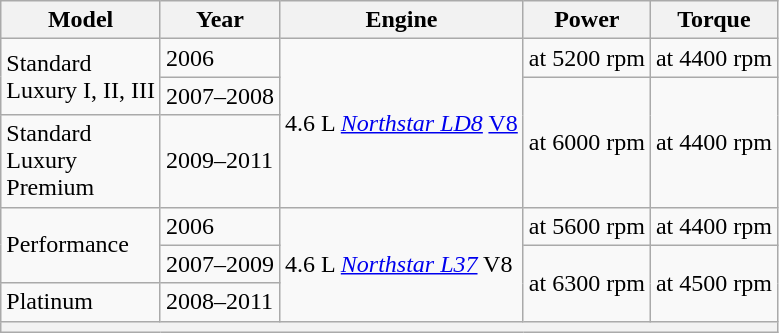<table class="wikitable">
<tr>
<th>Model</th>
<th>Year</th>
<th>Engine</th>
<th>Power</th>
<th>Torque</th>
</tr>
<tr>
<td rowspan=2>Standard<br>Luxury I, II, III</td>
<td>2006</td>
<td rowspan=3>4.6 L <em><a href='#'>Northstar LD8</a></em> <a href='#'>V8</a></td>
<td> at 5200 rpm</td>
<td> at 4400 rpm</td>
</tr>
<tr>
<td>2007–2008</td>
<td rowspan=2> at 6000 rpm</td>
<td rowspan=2> at 4400 rpm</td>
</tr>
<tr>
<td>Standard<br>Luxury<br>Premium</td>
<td>2009–2011</td>
</tr>
<tr>
<td rowspan=2>Performance</td>
<td>2006</td>
<td rowspan=3>4.6 L <em><a href='#'>Northstar L37</a></em> V8</td>
<td> at 5600 rpm</td>
<td> at 4400 rpm</td>
</tr>
<tr>
<td>2007–2009</td>
<td rowspan=2> at 6300 rpm</td>
<td rowspan=2> at 4500 rpm</td>
</tr>
<tr>
<td>Platinum</td>
<td>2008–2011</td>
</tr>
<tr>
<th colspan=5></th>
</tr>
</table>
